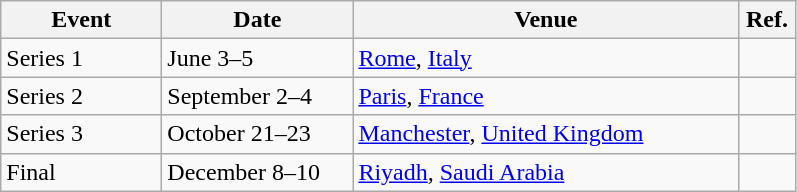<table class=wikitable>
<tr>
<th width=100>Event</th>
<th width=120>Date</th>
<th width=250>Venue</th>
<th width=30>Ref.</th>
</tr>
<tr>
<td>Series 1</td>
<td>June 3–5</td>
<td> <a href='#'>Rome</a>, <a href='#'>Italy</a></td>
<td></td>
</tr>
<tr>
<td>Series 2</td>
<td>September 2–4</td>
<td> <a href='#'>Paris</a>, <a href='#'>France</a></td>
<td></td>
</tr>
<tr>
<td>Series 3</td>
<td>October 21–23</td>
<td> <a href='#'>Manchester</a>, <a href='#'>United Kingdom</a></td>
<td></td>
</tr>
<tr>
<td>Final</td>
<td>December 8–10</td>
<td> <a href='#'>Riyadh</a>, <a href='#'>Saudi Arabia</a></td>
<td></td>
</tr>
</table>
